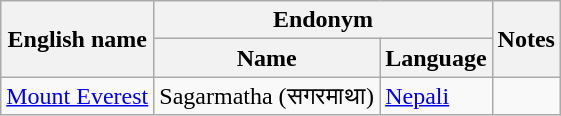<table class="wikitable sortable mw-collapsible">
<tr>
<th rowspan="2">English name</th>
<th colspan="2">Endonym</th>
<th rowspan="2">Notes</th>
</tr>
<tr>
<th>Name</th>
<th>Language</th>
</tr>
<tr>
<td><a href='#'>Mount Everest</a></td>
<td>Sagarmatha (सगरमाथा)</td>
<td><a href='#'>Nepali</a></td>
<td></td>
</tr>
</table>
